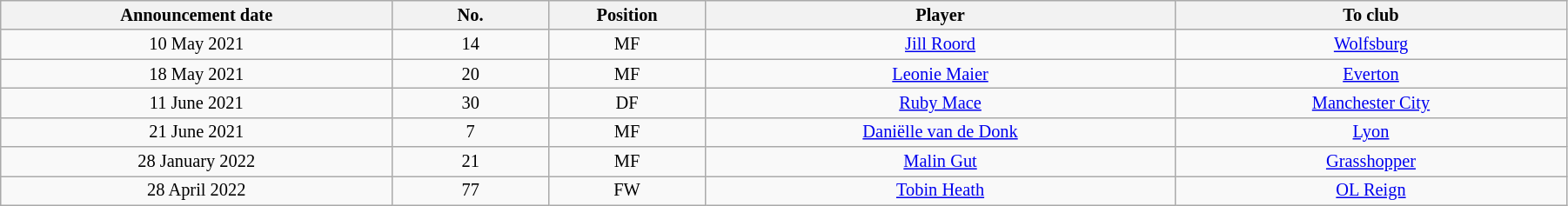<table class="wikitable sortable" style="width:95%; text-align:center; font-size:85%; text-align:centre;">
<tr>
<th width="25%">Announcement date</th>
<th width="10%">No.</th>
<th width="10%">Position</th>
<th>Player</th>
<th width="25%">To club</th>
</tr>
<tr>
<td>10 May 2021</td>
<td>14</td>
<td>MF</td>
<td> <a href='#'>Jill Roord</a></td>
<td> <a href='#'>Wolfsburg</a></td>
</tr>
<tr>
<td>18 May 2021</td>
<td>20</td>
<td>MF</td>
<td> <a href='#'>Leonie Maier</a></td>
<td> <a href='#'>Everton</a></td>
</tr>
<tr>
<td>11 June 2021</td>
<td>30</td>
<td>DF</td>
<td> <a href='#'>Ruby Mace</a></td>
<td> <a href='#'>Manchester City</a></td>
</tr>
<tr>
<td>21 June 2021</td>
<td>7</td>
<td>MF</td>
<td> <a href='#'>Daniëlle van de Donk</a></td>
<td> <a href='#'>Lyon</a></td>
</tr>
<tr>
<td>28 January 2022</td>
<td>21</td>
<td>MF</td>
<td> <a href='#'>Malin Gut</a></td>
<td> <a href='#'>Grasshopper</a></td>
</tr>
<tr>
<td>28 April 2022</td>
<td>77</td>
<td>FW</td>
<td> <a href='#'>Tobin Heath</a></td>
<td> <a href='#'>OL Reign</a></td>
</tr>
</table>
